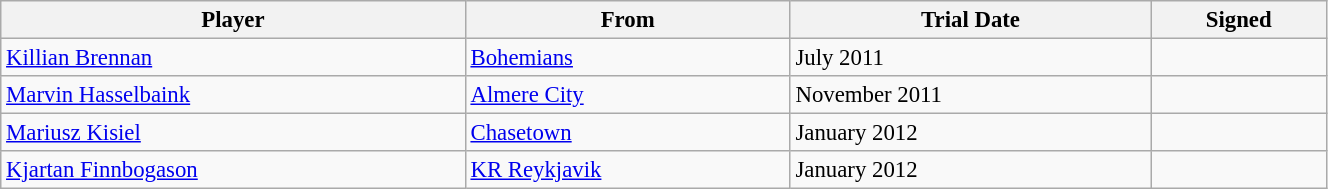<table class="wikitable sortable" style="text-align:center; font-size:95%;width:70%; text-align:left">
<tr>
<th>Player</th>
<th>From</th>
<th>Trial Date</th>
<th>Signed</th>
</tr>
<tr>
<td> <a href='#'>Killian Brennan</a></td>
<td> <a href='#'>Bohemians</a></td>
<td>July 2011</td>
<td></td>
</tr>
<tr>
<td> <a href='#'>Marvin Hasselbaink</a></td>
<td> <a href='#'>Almere City</a></td>
<td>November 2011</td>
<td></td>
</tr>
<tr>
<td> <a href='#'>Mariusz Kisiel</a></td>
<td> <a href='#'>Chasetown</a></td>
<td>January 2012</td>
<td></td>
</tr>
<tr>
<td> <a href='#'>Kjartan Finnbogason</a></td>
<td> <a href='#'>KR Reykjavik</a></td>
<td>January 2012</td>
<td></td>
</tr>
</table>
